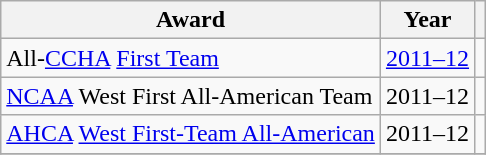<table class="wikitable">
<tr>
<th>Award</th>
<th>Year</th>
<th></th>
</tr>
<tr>
<td>All-<a href='#'>CCHA</a> <a href='#'>First Team</a></td>
<td><a href='#'>2011–12</a></td>
<td></td>
</tr>
<tr>
<td><a href='#'>NCAA</a> West First All-American Team</td>
<td>2011–12</td>
<td></td>
</tr>
<tr>
<td><a href='#'>AHCA</a> <a href='#'>West First-Team All-American</a></td>
<td>2011–12</td>
<td></td>
</tr>
<tr>
</tr>
</table>
